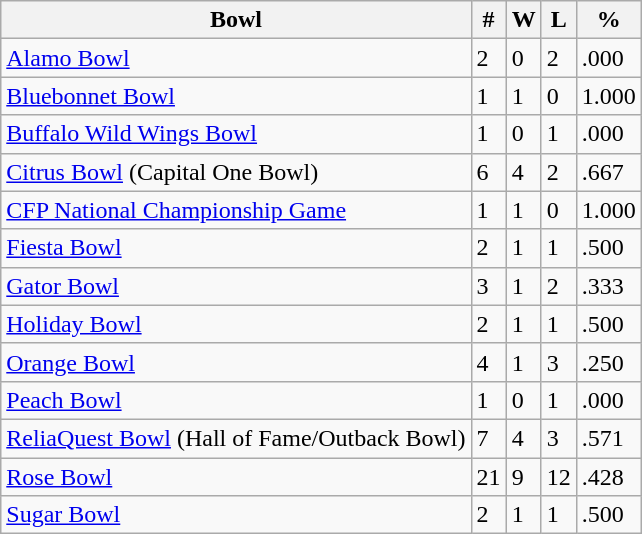<table class="wikitable sortable">
<tr>
<th>Bowl</th>
<th>#</th>
<th>W</th>
<th>L</th>
<th>%</th>
</tr>
<tr>
<td><a href='#'>Alamo Bowl</a></td>
<td>2</td>
<td>0</td>
<td>2</td>
<td>.000</td>
</tr>
<tr>
<td><a href='#'>Bluebonnet Bowl</a></td>
<td>1</td>
<td>1</td>
<td>0</td>
<td>1.000</td>
</tr>
<tr>
<td><a href='#'>Buffalo Wild Wings Bowl</a></td>
<td>1</td>
<td>0</td>
<td>1</td>
<td>.000</td>
</tr>
<tr>
<td><a href='#'>Citrus Bowl</a> (Capital One Bowl)</td>
<td>6</td>
<td>4</td>
<td>2</td>
<td>.667</td>
</tr>
<tr>
<td><a href='#'>CFP National Championship Game</a></td>
<td>1</td>
<td>1</td>
<td>0</td>
<td>1.000</td>
</tr>
<tr>
<td><a href='#'>Fiesta Bowl</a></td>
<td>2</td>
<td>1</td>
<td>1</td>
<td>.500</td>
</tr>
<tr>
<td><a href='#'>Gator Bowl</a></td>
<td>3</td>
<td>1</td>
<td>2</td>
<td>.333</td>
</tr>
<tr>
<td><a href='#'>Holiday Bowl</a></td>
<td>2</td>
<td>1</td>
<td>1</td>
<td>.500</td>
</tr>
<tr>
<td><a href='#'>Orange Bowl</a></td>
<td>4</td>
<td>1</td>
<td>3</td>
<td>.250</td>
</tr>
<tr>
<td><a href='#'>Peach Bowl</a></td>
<td>1</td>
<td>0</td>
<td>1</td>
<td>.000</td>
</tr>
<tr>
<td><a href='#'>ReliaQuest Bowl</a> (Hall of Fame/Outback Bowl)</td>
<td>7</td>
<td>4</td>
<td>3</td>
<td>.571</td>
</tr>
<tr>
<td><a href='#'>Rose Bowl</a></td>
<td>21</td>
<td>9</td>
<td>12</td>
<td>.428</td>
</tr>
<tr>
<td><a href='#'>Sugar Bowl</a></td>
<td>2</td>
<td>1</td>
<td>1</td>
<td>.500</td>
</tr>
</table>
